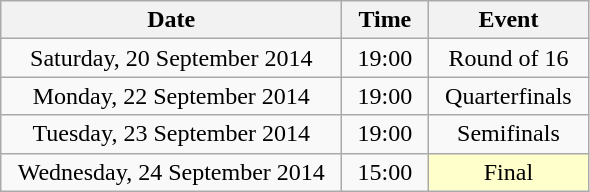<table class = "wikitable" style="text-align:center;">
<tr>
<th width=220>Date</th>
<th width=50>Time</th>
<th width=100>Event</th>
</tr>
<tr>
<td>Saturday, 20 September 2014</td>
<td>19:00</td>
<td>Round of 16</td>
</tr>
<tr>
<td>Monday, 22 September 2014</td>
<td>19:00</td>
<td>Quarterfinals</td>
</tr>
<tr>
<td>Tuesday, 23 September 2014</td>
<td>19:00</td>
<td>Semifinals</td>
</tr>
<tr>
<td>Wednesday, 24 September 2014</td>
<td>15:00</td>
<td bgcolor=ffffcc>Final</td>
</tr>
</table>
